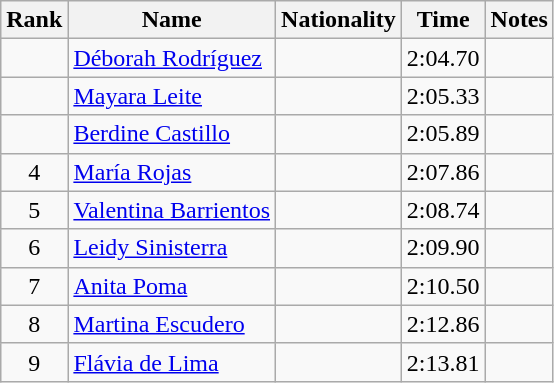<table class="wikitable sortable" style="text-align:center">
<tr>
<th>Rank</th>
<th>Name</th>
<th>Nationality</th>
<th>Time</th>
<th>Notes</th>
</tr>
<tr>
<td></td>
<td align=left><a href='#'>Déborah Rodríguez</a></td>
<td align=left></td>
<td>2:04.70</td>
<td></td>
</tr>
<tr>
<td></td>
<td align=left><a href='#'>Mayara Leite</a></td>
<td align=left></td>
<td>2:05.33</td>
<td></td>
</tr>
<tr>
<td></td>
<td align=left><a href='#'>Berdine Castillo</a></td>
<td align=left></td>
<td>2:05.89</td>
<td></td>
</tr>
<tr>
<td>4</td>
<td align=left><a href='#'>María Rojas</a></td>
<td align=left></td>
<td>2:07.86</td>
<td></td>
</tr>
<tr>
<td>5</td>
<td align=left><a href='#'>Valentina Barrientos</a></td>
<td align=left></td>
<td>2:08.74</td>
<td></td>
</tr>
<tr>
<td>6</td>
<td align=left><a href='#'>Leidy Sinisterra</a></td>
<td align=left></td>
<td>2:09.90</td>
<td></td>
</tr>
<tr>
<td>7</td>
<td align=left><a href='#'>Anita Poma</a></td>
<td align=left></td>
<td>2:10.50</td>
<td></td>
</tr>
<tr>
<td>8</td>
<td align=left><a href='#'>Martina Escudero</a></td>
<td align=left></td>
<td>2:12.86</td>
<td></td>
</tr>
<tr>
<td>9</td>
<td align=left><a href='#'>Flávia de Lima</a></td>
<td align=left></td>
<td>2:13.81</td>
<td></td>
</tr>
</table>
